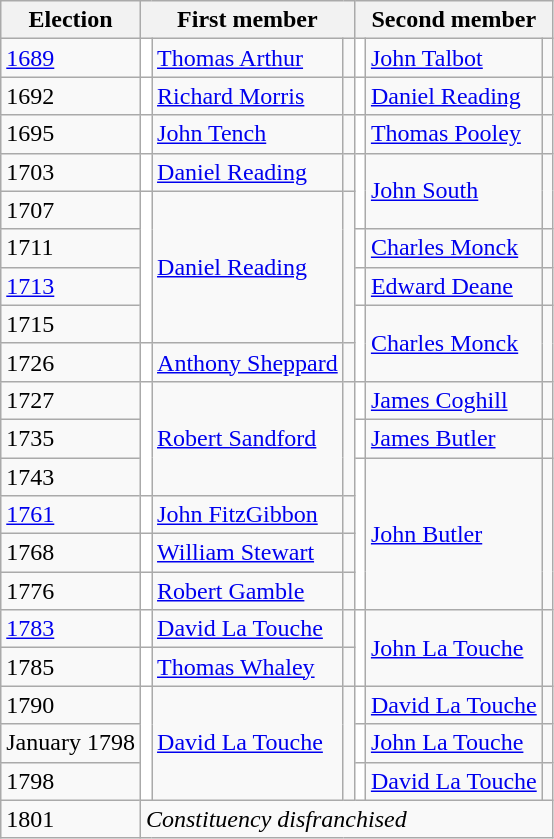<table class="wikitable">
<tr>
<th>Election</th>
<th colspan=3>First member</th>
<th colspan=3>Second member</th>
</tr>
<tr>
<td><a href='#'>1689</a></td>
<td style="background-color: white"></td>
<td><a href='#'>Thomas Arthur</a></td>
<td></td>
<td style="background-color: white"></td>
<td><a href='#'>John Talbot</a></td>
<td></td>
</tr>
<tr>
<td>1692</td>
<td style="background-color: white"></td>
<td><a href='#'>Richard Morris</a></td>
<td></td>
<td style="background-color: white"></td>
<td><a href='#'>Daniel Reading</a></td>
<td></td>
</tr>
<tr>
<td>1695</td>
<td style="background-color: white"></td>
<td><a href='#'>John Tench</a></td>
<td></td>
<td style="background-color: white"></td>
<td><a href='#'>Thomas Pooley</a></td>
<td></td>
</tr>
<tr>
<td>1703</td>
<td style="background-color: white"></td>
<td><a href='#'>Daniel Reading</a></td>
<td></td>
<td rowspan="2" style="background-color: white"></td>
<td rowspan="2"><a href='#'>John South</a></td>
<td rowspan="2"></td>
</tr>
<tr>
<td>1707</td>
<td rowspan="4" style="background-color: white"></td>
<td rowspan="4"><a href='#'>Daniel Reading</a></td>
<td rowspan="4"></td>
</tr>
<tr>
<td>1711</td>
<td style="background-color: white"></td>
<td><a href='#'>Charles Monck</a></td>
<td></td>
</tr>
<tr>
<td><a href='#'>1713</a></td>
<td style="background-color: white"></td>
<td><a href='#'>Edward Deane</a></td>
<td></td>
</tr>
<tr>
<td>1715</td>
<td rowspan="2" style="background-color: white"></td>
<td rowspan="2"><a href='#'>Charles Monck</a></td>
<td rowspan="2"></td>
</tr>
<tr>
<td>1726</td>
<td style="background-color: white"></td>
<td><a href='#'>Anthony Sheppard</a></td>
<td></td>
</tr>
<tr>
<td>1727</td>
<td rowspan="3" style="background-color: white"></td>
<td rowspan="3"><a href='#'>Robert Sandford</a></td>
<td rowspan="3"></td>
<td style="background-color: white"></td>
<td><a href='#'>James Coghill</a></td>
<td></td>
</tr>
<tr>
<td>1735</td>
<td style="background-color: white"></td>
<td><a href='#'>James Butler</a></td>
<td></td>
</tr>
<tr>
<td>1743</td>
<td rowspan="4" style="background-color: white"></td>
<td rowspan="4"><a href='#'>John Butler</a></td>
<td rowspan="4"></td>
</tr>
<tr>
<td><a href='#'>1761</a></td>
<td style="background-color: white"></td>
<td><a href='#'>John FitzGibbon</a></td>
<td></td>
</tr>
<tr>
<td>1768</td>
<td style="background-color: white"></td>
<td><a href='#'>William Stewart</a></td>
<td></td>
</tr>
<tr>
<td>1776</td>
<td style="background-color: white"></td>
<td><a href='#'>Robert Gamble</a></td>
<td></td>
</tr>
<tr>
<td><a href='#'>1783</a></td>
<td style="background-color: white"></td>
<td><a href='#'>David La Touche</a></td>
<td></td>
<td rowspan="2" style="background-color: white"></td>
<td rowspan="2"><a href='#'>John La Touche</a></td>
<td rowspan="2"></td>
</tr>
<tr>
<td>1785</td>
<td style="background-color: white"></td>
<td><a href='#'>Thomas Whaley</a></td>
<td></td>
</tr>
<tr>
<td>1790</td>
<td rowspan="3" style="background-color: white"></td>
<td rowspan="3"><a href='#'>David La Touche</a></td>
<td rowspan="3"></td>
<td style="background-color: white"></td>
<td><a href='#'>David La Touche</a></td>
<td></td>
</tr>
<tr>
<td>January 1798</td>
<td style="background-color: white"></td>
<td><a href='#'>John La Touche</a></td>
<td></td>
</tr>
<tr>
<td>1798</td>
<td style="background-color: white"></td>
<td><a href='#'>David La Touche</a></td>
<td></td>
</tr>
<tr>
<td>1801</td>
<td colspan = "6"><em>Constituency disfranchised</em></td>
</tr>
</table>
